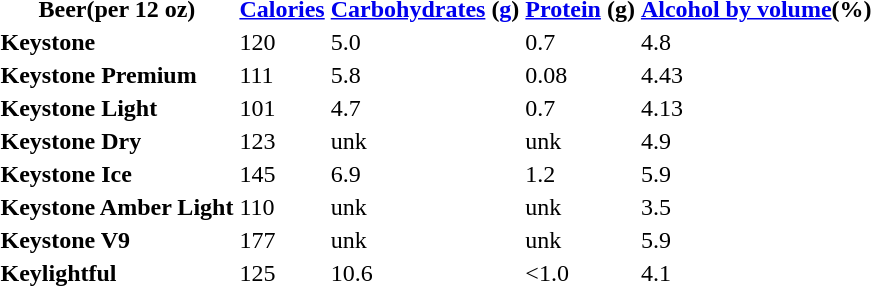<table>
<tr>
<th>Beer(per 12 oz)</th>
<th><a href='#'>Calories</a></th>
<th><a href='#'>Carbohydrates</a> (<a href='#'>g</a>)</th>
<th><a href='#'>Protein</a> (g)</th>
<th><a href='#'>Alcohol by volume</a>(%)</th>
</tr>
<tr>
<td><strong>Keystone</strong></td>
<td>120</td>
<td>5.0</td>
<td>0.7</td>
<td>4.8</td>
</tr>
<tr>
<td><strong>Keystone Premium</strong></td>
<td>111</td>
<td>5.8</td>
<td>0.08</td>
<td>4.43</td>
</tr>
<tr>
<td><strong>Keystone Light</strong></td>
<td>101</td>
<td>4.7</td>
<td>0.7</td>
<td>4.13</td>
</tr>
<tr>
<td><strong>Keystone Dry</strong></td>
<td>123</td>
<td>unk</td>
<td>unk</td>
<td>4.9</td>
</tr>
<tr>
<td><strong>Keystone Ice</strong></td>
<td>145</td>
<td>6.9</td>
<td>1.2</td>
<td>5.9</td>
</tr>
<tr>
<td><strong>Keystone Amber Light</strong></td>
<td>110</td>
<td>unk</td>
<td>unk</td>
<td>3.5</td>
</tr>
<tr>
<td><strong>Keystone V9</strong></td>
<td>177</td>
<td>unk</td>
<td>unk</td>
<td>5.9</td>
</tr>
<tr>
<td><strong>Keylightful</strong></td>
<td>125</td>
<td>10.6</td>
<td><1.0</td>
<td>4.1 </td>
</tr>
</table>
